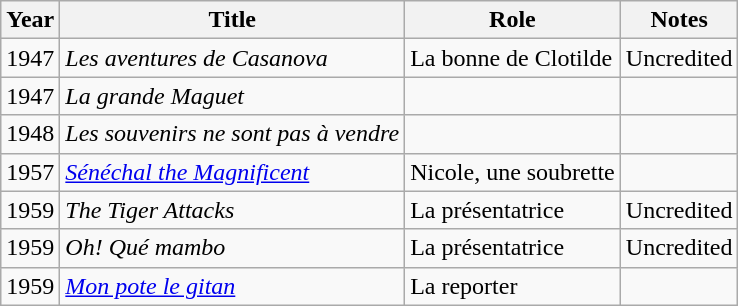<table class="wikitable">
<tr>
<th>Year</th>
<th>Title</th>
<th>Role</th>
<th>Notes</th>
</tr>
<tr>
<td>1947</td>
<td><em>Les aventures de Casanova</em></td>
<td>La bonne de Clotilde</td>
<td>Uncredited</td>
</tr>
<tr>
<td>1947</td>
<td><em>La grande Maguet</em></td>
<td></td>
<td></td>
</tr>
<tr>
<td>1948</td>
<td><em>Les souvenirs ne sont pas à vendre</em></td>
<td></td>
<td></td>
</tr>
<tr>
<td>1957</td>
<td><em><a href='#'>Sénéchal the Magnificent</a></em></td>
<td>Nicole, une soubrette</td>
<td></td>
</tr>
<tr>
<td>1959</td>
<td><em>The Tiger Attacks</em></td>
<td>La présentatrice</td>
<td>Uncredited</td>
</tr>
<tr>
<td>1959</td>
<td><em>Oh! Qué mambo</em></td>
<td>La présentatrice</td>
<td>Uncredited</td>
</tr>
<tr>
<td>1959</td>
<td><em><a href='#'>Mon pote le gitan</a></em></td>
<td>La reporter</td>
<td></td>
</tr>
</table>
